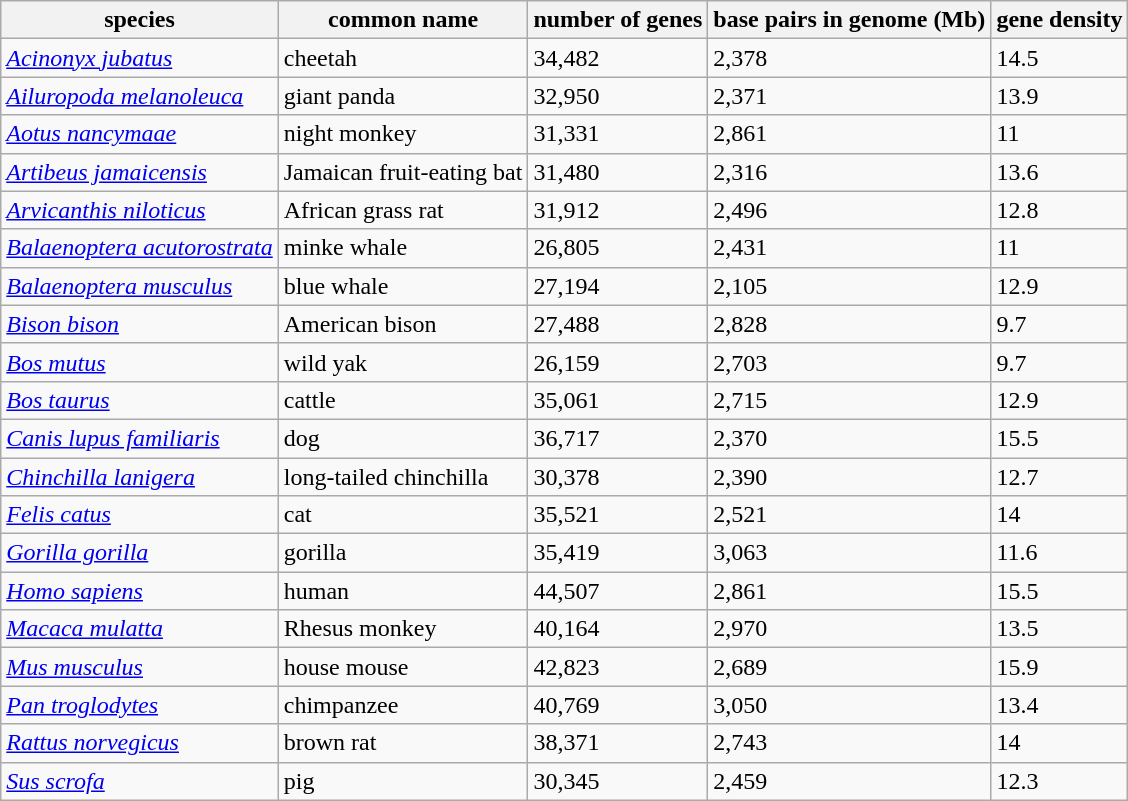<table class="wikitable">
<tr>
<th>species</th>
<th>common name</th>
<th>number of genes</th>
<th>base pairs in genome (Mb)</th>
<th>gene density</th>
</tr>
<tr>
<td><em><a href='#'>Acinonyx jubatus</a></em></td>
<td>cheetah</td>
<td>34,482</td>
<td>2,378</td>
<td>14.5</td>
</tr>
<tr>
<td><em><a href='#'>Ailuropoda melanoleuca</a></em></td>
<td>giant panda</td>
<td>32,950</td>
<td>2,371</td>
<td>13.9</td>
</tr>
<tr>
<td><em><a href='#'>Aotus nancymaae</a></em></td>
<td>night monkey</td>
<td>31,331</td>
<td>2,861</td>
<td>11</td>
</tr>
<tr>
<td><em><a href='#'>Artibeus jamaicensis</a></em></td>
<td>Jamaican fruit-eating bat</td>
<td>31,480</td>
<td>2,316</td>
<td>13.6</td>
</tr>
<tr>
<td><em><a href='#'>Arvicanthis niloticus</a></em></td>
<td>African grass rat</td>
<td>31,912</td>
<td>2,496</td>
<td>12.8</td>
</tr>
<tr>
<td><em><a href='#'>Balaenoptera acutorostrata</a></em></td>
<td>minke whale</td>
<td>26,805</td>
<td>2,431</td>
<td>11</td>
</tr>
<tr>
<td><em><a href='#'>Balaenoptera musculus</a></em></td>
<td>blue whale</td>
<td>27,194</td>
<td>2,105</td>
<td>12.9</td>
</tr>
<tr>
<td><a href='#'><em>Bison bison</em></a></td>
<td>American bison</td>
<td>27,488</td>
<td>2,828</td>
<td>9.7</td>
</tr>
<tr>
<td><em><a href='#'>Bos mutus</a></em></td>
<td>wild yak</td>
<td>26,159</td>
<td>2,703</td>
<td>9.7</td>
</tr>
<tr>
<td><em><a href='#'>Bos taurus</a></em></td>
<td>cattle</td>
<td>35,061</td>
<td>2,715</td>
<td>12.9</td>
</tr>
<tr>
<td><em><a href='#'>Canis lupus familiaris</a></em></td>
<td>dog</td>
<td>36,717</td>
<td>2,370</td>
<td>15.5</td>
</tr>
<tr>
<td><em><a href='#'>Chinchilla lanigera</a></em></td>
<td>long-tailed chinchilla</td>
<td>30,378</td>
<td>2,390</td>
<td>12.7</td>
</tr>
<tr>
<td><em><a href='#'>Felis catus</a></em></td>
<td>cat</td>
<td>35,521</td>
<td>2,521</td>
<td>14</td>
</tr>
<tr>
<td><em><a href='#'>Gorilla gorilla</a></em></td>
<td>gorilla</td>
<td>35,419</td>
<td>3,063</td>
<td>11.6</td>
</tr>
<tr>
<td><em><a href='#'>Homo sapiens</a></em></td>
<td>human</td>
<td>44,507</td>
<td>2,861</td>
<td>15.5</td>
</tr>
<tr>
<td><em><a href='#'>Macaca mulatta</a></em></td>
<td>Rhesus monkey</td>
<td>40,164</td>
<td>2,970</td>
<td>13.5</td>
</tr>
<tr>
<td><em><a href='#'>Mus musculus</a></em></td>
<td>house mouse</td>
<td>42,823</td>
<td>2,689</td>
<td>15.9</td>
</tr>
<tr>
<td><em><a href='#'>Pan troglodytes</a></em></td>
<td>chimpanzee</td>
<td>40,769</td>
<td>3,050</td>
<td>13.4</td>
</tr>
<tr>
<td><em><a href='#'>Rattus norvegicus</a></em></td>
<td>brown rat</td>
<td>38,371</td>
<td>2,743</td>
<td>14</td>
</tr>
<tr>
<td><em><a href='#'>Sus scrofa</a></em></td>
<td>pig</td>
<td>30,345</td>
<td>2,459</td>
<td>12.3</td>
</tr>
</table>
